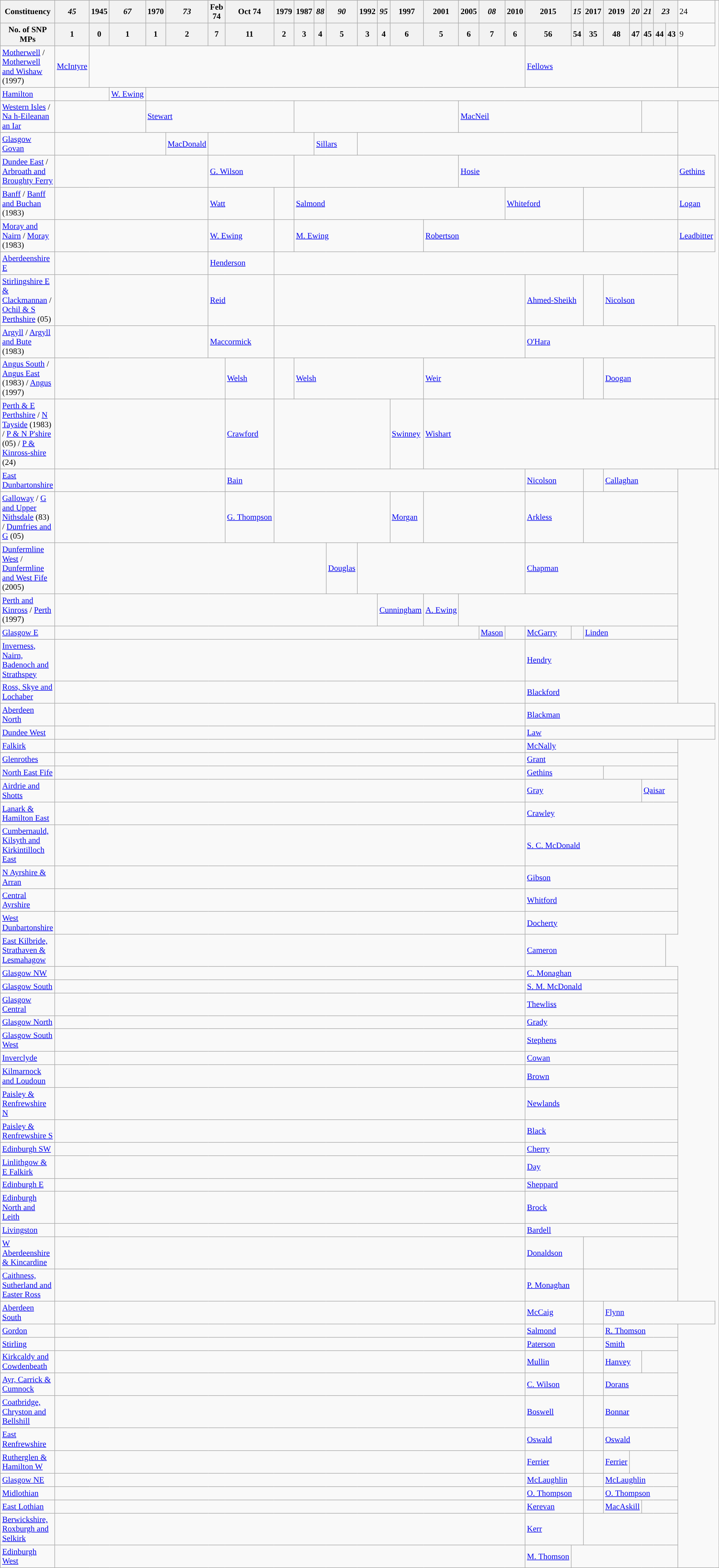<table class="wikitable" style="font-size:92%">
<tr>
<th>Constituency</th>
<th><em>45</em></th>
<th>1945</th>
<th><em>67</em></th>
<th>1970</th>
<th><em>73</em></th>
<th>Feb 74</th>
<th>Oct 74</th>
<th>1979</th>
<th>1987</th>
<th><em>88</em></th>
<th><em>90</em></th>
<th>1992</th>
<th><em>95</em></th>
<th>1997</th>
<th>2001</th>
<th>2005</th>
<th><em>08</em></th>
<th>2010</th>
<th>2015</th>
<th><em>15</em></th>
<th>2017</th>
<th>2019</th>
<th><em>20</em></th>
<th><em>21</em></th>
<th colspan=2><em>23</em></th>
<td>24</td>
</tr>
<tr>
<th>No. of SNP MPs</th>
<th>1</th>
<th>0</th>
<th>1</th>
<th>1</th>
<th>2</th>
<th>7</th>
<th>11</th>
<th>2</th>
<th>3</th>
<th>4</th>
<th>5</th>
<th>3</th>
<th>4</th>
<th>6</th>
<th>5</th>
<th>6</th>
<th>7</th>
<th>6</th>
<th>56</th>
<th>54</th>
<th>35</th>
<th>48</th>
<th>47</th>
<th>45</th>
<th>44</th>
<th>43</th>
<td>9</td>
</tr>
<tr>
<td><a href='#'>Motherwell</a> / <a href='#'>Motherwell and Wishaw</a> (1997)</td>
<td><a href='#'>McIntyre</a></td>
<td colspan="17"></td>
<td colspan="8"><a href='#'>Fellows</a></td>
</tr>
<tr>
<td><a href='#'>Hamilton</a></td>
<td colspan="2"></td>
<td><a href='#'>W. Ewing</a></td>
<td colspan="26"></td>
</tr>
<tr>
<td><a href='#'>Western Isles</a> / <a href='#'>Na h-Eileanan an Iar</a></td>
<td colspan="3"></td>
<td colspan="5"><a href='#'>Stewart</a></td>
<td colspan="7"></td>
<td colspan="8"><a href='#'>MacNeil</a></td>
<td colspan="3"></td>
</tr>
<tr>
<td><a href='#'>Glasgow Govan</a></td>
<td colspan="4"></td>
<td><a href='#'>MacDonald</a></td>
<td colspan="4"></td>
<td colspan="2"><a href='#'>Sillars</a></td>
<td colspan="15"></td>
</tr>
<tr>
<td><a href='#'>Dundee East</a> / <a href='#'>Arbroath and Broughty Ferry</a></td>
<td colspan="5"></td>
<td colspan="3"><a href='#'>G. Wilson</a></td>
<td colspan="7"></td>
<td colspan="11"><a href='#'>Hosie</a></td>
<td colspan="1"><a href='#'>Gethins</a></td>
</tr>
<tr>
<td><a href='#'>Banff</a> / <a href='#'>Banff and Buchan</a> (1983)</td>
<td colspan="5"></td>
<td colspan="2"><a href='#'>Watt</a></td>
<td></td>
<td colspan="9"><a href='#'>Salmond</a></td>
<td colspan="3"><a href='#'>Whiteford</a></td>
<td colspan="6"></td>
<td colspan="1"><a href='#'>Logan</a></td>
</tr>
<tr>
<td><a href='#'>Moray and Nairn</a> / <a href='#'>Moray</a> (1983)</td>
<td colspan="5"></td>
<td colspan="2"><a href='#'>W. Ewing</a></td>
<td></td>
<td colspan="6"><a href='#'>M. Ewing</a></td>
<td colspan="6"><a href='#'>Robertson</a></td>
<td colspan="6"></td>
<td colspan="1"><a href='#'>Leadbitter</a></td>
</tr>
<tr>
<td><a href='#'>Aberdeenshire E</a></td>
<td colspan="5"></td>
<td colspan="2"><a href='#'>Henderson</a></td>
<td colspan="19"></td>
</tr>
<tr>
<td><a href='#'>Stirlingshire E & Clackmannan</a> / <a href='#'>Ochil & S Perthshire</a> (05)</td>
<td colspan="5"></td>
<td colspan="2"><a href='#'>Reid</a></td>
<td colspan="11"></td>
<td colspan="2"><a href='#'>Ahmed-Sheikh</a></td>
<td colspan="1"></td>
<td colspan="5"><a href='#'>Nicolson</a></td>
</tr>
<tr>
<td><a href='#'>Argyll</a> / <a href='#'>Argyll and Bute</a> (1983)</td>
<td colspan="5"></td>
<td colspan="2"><a href='#'>Maccormick</a></td>
<td colspan="11"></td>
<td colspan="9"><a href='#'>O'Hara</a></td>
</tr>
<tr>
<td><a href='#'>Angus South</a> / <a href='#'>Angus East</a> (1983) / <a href='#'>Angus</a> (1997)</td>
<td colspan="6"></td>
<td><a href='#'>Welsh</a></td>
<td></td>
<td colspan="6"><a href='#'>Welsh</a></td>
<td colspan="6"><a href='#'>Weir</a></td>
<td></td>
<td colspan="6"><a href='#'>Doogan</a></td>
</tr>
<tr>
<td><a href='#'>Perth & E Perthshire</a> / <a href='#'>N Tayside</a> (1983) / <a href='#'>P & N P'shire</a> (05) / <a href='#'>P & Kinross-shire</a> (24)</td>
<td colspan="6"></td>
<td><a href='#'>Crawford</a></td>
<td colspan="6"></td>
<td><a href='#'>Swinney</a></td>
<td colspan="13"><a href='#'>Wishart</a></td>
<td></td>
</tr>
<tr>
<td><a href='#'>East Dunbartonshire</a></td>
<td colspan="6"></td>
<td><a href='#'>Bain</a></td>
<td colspan="11"></td>
<td colspan="2"><a href='#'>Nicolson</a></td>
<td></td>
<td colspan="5"><a href='#'>Callaghan</a></td>
</tr>
<tr>
<td><a href='#'>Galloway</a> / <a href='#'>G and Upper Nithsdale</a> (83) / <a href='#'>Dumfries and G</a> (05)</td>
<td colspan="6"></td>
<td><a href='#'>G. Thompson</a></td>
<td colspan="6"></td>
<td><a href='#'>Morgan</a></td>
<td colspan="4"></td>
<td colspan="2"><a href='#'>Arkless</a></td>
<td colspan="6"></td>
</tr>
<tr>
<td><a href='#'>Dunfermline West</a> / <a href='#'>Dunfermline and West Fife</a> (2005)</td>
<td colspan="10"></td>
<td><a href='#'>Douglas</a></td>
<td colspan="7"></td>
<td colspan="8"><a href='#'>Chapman</a></td>
</tr>
<tr>
<td><a href='#'>Perth and Kinross</a> / <a href='#'>Perth</a> (1997)</td>
<td colspan="12"></td>
<td colspan="2"><a href='#'>Cunningham</a></td>
<td><a href='#'>A. Ewing</a></td>
<td colspan="11"></td>
</tr>
<tr>
<td><a href='#'>Glasgow E</a></td>
<td colspan="16"></td>
<td><a href='#'>Mason</a></td>
<td></td>
<td><a href='#'>McGarry</a></td>
<td></td>
<td colspan="6"><a href='#'>Linden</a></td>
</tr>
<tr>
<td><a href='#'>Inverness, Nairn, Badenoch and Strathspey</a></td>
<td colspan="18"></td>
<td colspan="8"><a href='#'>Hendry</a></td>
</tr>
<tr>
<td><a href='#'>Ross, Skye and Lochaber</a></td>
<td colspan="18"></td>
<td colspan="8"><a href='#'>Blackford</a></td>
</tr>
<tr>
<td><a href='#'>Aberdeen North</a></td>
<td colspan="18"></td>
<td colspan="9"><a href='#'>Blackman</a></td>
</tr>
<tr>
<td><a href='#'>Dundee West</a></td>
<td colspan="18"></td>
<td colspan="9"><a href='#'>Law</a></td>
</tr>
<tr>
<td><a href='#'>Falkirk</a></td>
<td colspan="18"></td>
<td colspan="8"><a href='#'>McNally</a></td>
</tr>
<tr>
<td><a href='#'>Glenrothes</a></td>
<td colspan="18"></td>
<td colspan="8"><a href='#'>Grant</a></td>
</tr>
<tr>
<td><a href='#'>North East Fife</a></td>
<td colspan="18"></td>
<td colspan="3"><a href='#'>Gethins</a></td>
<td colspan="5"></td>
</tr>
<tr>
<td><a href='#'>Airdrie and Shotts</a></td>
<td colspan="18"></td>
<td colspan="5"><a href='#'>Gray</a></td>
<td colspan="3"><a href='#'>Qaisar</a></td>
</tr>
<tr>
<td><a href='#'>Lanark & Hamilton East</a></td>
<td colspan="18"></td>
<td colspan="8"><a href='#'>Crawley</a></td>
</tr>
<tr>
<td><a href='#'>Cumbernauld, Kilsyth and Kirkintilloch East</a></td>
<td colspan="18"></td>
<td colspan="8"><a href='#'>S. C. McDonald</a></td>
</tr>
<tr>
<td><a href='#'>N Ayrshire & Arran</a></td>
<td colspan="18"></td>
<td colspan="8"><a href='#'>Gibson</a></td>
</tr>
<tr>
<td><a href='#'>Central Ayrshire</a></td>
<td colspan="18"></td>
<td colspan="8"><a href='#'>Whitford</a></td>
</tr>
<tr>
<td><a href='#'>West Dunbartonshire</a></td>
<td colspan="18"></td>
<td colspan="8"><a href='#'>Docherty</a></td>
</tr>
<tr>
<td><a href='#'>East Kilbride, Strathaven & Lesmahagow</a></td>
<td colspan="18"></td>
<td colspan="7"><a href='#'>Cameron</a></td>
</tr>
<tr>
<td><a href='#'>Glasgow NW</a></td>
<td colspan="18"></td>
<td colspan="8"><a href='#'>C. Monaghan</a></td>
</tr>
<tr>
<td><a href='#'>Glasgow South</a></td>
<td colspan="18"></td>
<td colspan="8"><a href='#'>S. M. McDonald</a></td>
</tr>
<tr>
<td><a href='#'>Glasgow Central</a></td>
<td colspan="18"></td>
<td colspan="8"><a href='#'>Thewliss</a></td>
</tr>
<tr>
<td><a href='#'>Glasgow North</a></td>
<td colspan="18"></td>
<td colspan="8"><a href='#'>Grady</a></td>
</tr>
<tr>
<td><a href='#'>Glasgow South West</a></td>
<td colspan="18"></td>
<td colspan="8"><a href='#'>Stephens</a></td>
</tr>
<tr>
<td><a href='#'>Inverclyde</a></td>
<td colspan="18"></td>
<td colspan="8"><a href='#'>Cowan</a></td>
</tr>
<tr>
<td><a href='#'>Kilmarnock and Loudoun</a></td>
<td colspan="18"></td>
<td colspan="8"><a href='#'>Brown</a></td>
</tr>
<tr>
<td><a href='#'>Paisley & Renfrewshire N</a></td>
<td colspan="18"></td>
<td colspan="8"><a href='#'>Newlands</a></td>
</tr>
<tr>
<td><a href='#'>Paisley & Renfrewshire S</a></td>
<td colspan="18"></td>
<td colspan="8"><a href='#'>Black</a></td>
</tr>
<tr>
<td><a href='#'>Edinburgh SW</a></td>
<td colspan="18"></td>
<td colspan="8"><a href='#'>Cherry</a></td>
</tr>
<tr>
<td><a href='#'>Linlithgow & E Falkirk</a></td>
<td colspan="18"></td>
<td colspan="8"><a href='#'>Day</a></td>
</tr>
<tr>
<td><a href='#'>Edinburgh E</a></td>
<td colspan="18"></td>
<td colspan="8"><a href='#'>Sheppard</a></td>
</tr>
<tr>
<td><a href='#'>Edinburgh North and Leith</a></td>
<td colspan="18"></td>
<td colspan="8"><a href='#'>Brock</a></td>
</tr>
<tr>
<td><a href='#'>Livingston</a></td>
<td colspan="18"></td>
<td colspan="8"><a href='#'>Bardell</a></td>
</tr>
<tr>
<td><a href='#'>W Aberdeenshire & Kincardine</a></td>
<td colspan="18"></td>
<td colspan="2"><a href='#'>Donaldson</a></td>
<td colspan="6"></td>
</tr>
<tr>
<td><a href='#'>Caithness, Sutherland and Easter Ross</a></td>
<td colspan="18"></td>
<td colspan="2"><a href='#'>P. Monaghan</a></td>
<td colspan="6"></td>
</tr>
<tr>
<td><a href='#'>Aberdeen South</a></td>
<td colspan="18"></td>
<td colspan="2"><a href='#'>McCaig</a></td>
<td></td>
<td colspan="6"><a href='#'>Flynn</a></td>
</tr>
<tr>
<td><a href='#'>Gordon</a></td>
<td colspan="18"></td>
<td colspan="2"><a href='#'>Salmond</a></td>
<td></td>
<td colspan="5"><a href='#'>R. Thomson</a></td>
</tr>
<tr>
<td><a href='#'>Stirling</a></td>
<td colspan="18"></td>
<td colspan="2"><a href='#'>Paterson</a></td>
<td></td>
<td colspan="5"><a href='#'>Smith</a></td>
</tr>
<tr>
<td><a href='#'>Kirkcaldy and Cowdenbeath</a></td>
<td colspan="18"></td>
<td colspan="2"><a href='#'>Mullin</a></td>
<td></td>
<td colspan="2"><a href='#'>Hanvey</a></td>
<td colspan="3"></td>
</tr>
<tr>
<td><a href='#'>Ayr, Carrick & Cumnock</a></td>
<td colspan="18"></td>
<td colspan="2"><a href='#'>C. Wilson</a></td>
<td></td>
<td colspan="5"><a href='#'>Dorans</a></td>
</tr>
<tr>
<td><a href='#'>Coatbridge, Chryston and Bellshill</a></td>
<td colspan="18"></td>
<td colspan="2"><a href='#'>Boswell</a></td>
<td></td>
<td colspan="5"><a href='#'>Bonnar</a></td>
</tr>
<tr>
<td><a href='#'>East Renfrewshire</a></td>
<td colspan="18"></td>
<td colspan="2"><a href='#'>Oswald</a></td>
<td></td>
<td colspan="5"><a href='#'>Oswald</a></td>
</tr>
<tr>
<td><a href='#'>Rutherglen & Hamilton W</a></td>
<td colspan="18"></td>
<td colspan="2"><a href='#'>Ferrier</a></td>
<td></td>
<td><a href='#'>Ferrier</a></td>
<td colspan="4"></td>
</tr>
<tr>
<td><a href='#'>Glasgow NE</a></td>
<td colspan="18"></td>
<td colspan="2"><a href='#'>McLaughlin</a></td>
<td></td>
<td colspan="5"><a href='#'>McLaughlin</a></td>
</tr>
<tr>
<td><a href='#'>Midlothian</a></td>
<td colspan="18"></td>
<td colspan="2"><a href='#'>O. Thompson</a></td>
<td></td>
<td colspan="5"><a href='#'>O. Thompson</a></td>
</tr>
<tr>
<td><a href='#'>East Lothian</a></td>
<td colspan="18"></td>
<td colspan="2"><a href='#'>Kerevan</a></td>
<td></td>
<td colspan="2"><a href='#'>MacAskill</a></td>
<td colspan="3"></td>
</tr>
<tr>
<td><a href='#'>Berwickshire, Roxburgh and Selkirk</a></td>
<td colspan="18"></td>
<td colspan="2"><a href='#'>Kerr</a></td>
<td colspan="6"></td>
</tr>
<tr>
<td><a href='#'>Edinburgh West</a></td>
<td colspan="18"></td>
<td><a href='#'>M. Thomson</a></td>
<td colspan="7"></td>
</tr>
</table>
